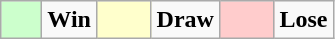<table class="wikitable" style="text-align: right;">
<tr>
<td bgcolor=#CFC style="width: 20px;"></td>
<td><strong>Win</strong></td>
<td bgcolor=#FFC style="width: 29px;"></td>
<td><strong>Draw</strong></td>
<td bgcolor=#FCC style="width: 29px;"></td>
<td><strong>Lose</strong></td>
</tr>
</table>
